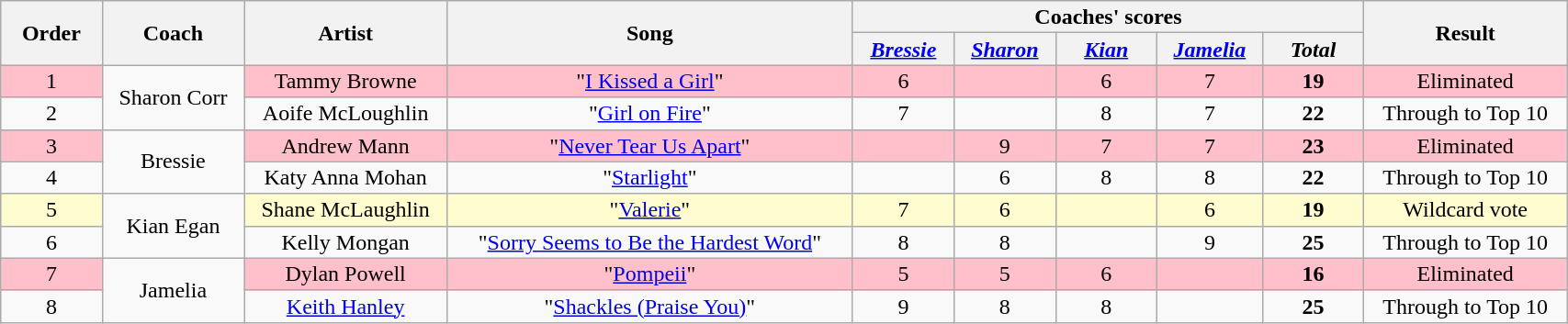<table class="wikitable" style="text-align:center; line-height:16px; width:90%;">
<tr>
<th scope="col" rowspan="2" width="05%">Order</th>
<th scope="col" rowspan="2" width="7%">Coach</th>
<th scope="col" rowspan="2" width="10%">Artist</th>
<th scope="col" rowspan="2" width="20%">Song</th>
<th scope="col" colspan="5" width="10%">Coaches' scores</th>
<th scope="col" rowspan="2" width="10%">Result</th>
</tr>
<tr>
<th width="5%"><em><a href='#'>Bressie</a></em></th>
<th width="5%"><em><a href='#'>Sharon</a></em></th>
<th width="5%"><em><a href='#'>Kian</a></em></th>
<th width="5%"><em><a href='#'>Jamelia</a></em></th>
<th width="5%"><em>Total</em></th>
</tr>
<tr>
<td style="background:pink;">1</td>
<td rowspan="2">Sharon Corr</td>
<td style="background:pink;">Tammy Browne</td>
<td style="background:pink;">"<a href='#'>I Kissed a Girl</a>"</td>
<td style="background:pink;">6</td>
<td style="background:pink;"></td>
<td style="background:pink;">6</td>
<td style="background:pink;">7</td>
<td style="background:pink;"><strong>19</strong></td>
<td style="background:pink;">Eliminated</td>
</tr>
<tr>
<td>2</td>
<td>Aoife McLoughlin</td>
<td>"<a href='#'>Girl on Fire</a>"</td>
<td>7</td>
<td></td>
<td>8</td>
<td>7</td>
<td><strong>22</strong></td>
<td>Through to Top 10</td>
</tr>
<tr>
<td style="background:pink;">3</td>
<td rowspan="2">Bressie</td>
<td style="background:pink;">Andrew Mann</td>
<td style="background:pink;">"<a href='#'>Never Tear Us Apart</a>"</td>
<td style="background:pink;"></td>
<td style="background:pink;">9</td>
<td style="background:pink;">7</td>
<td style="background:pink;">7</td>
<td style="background:pink;"><strong>23</strong></td>
<td style="background:pink;">Eliminated</td>
</tr>
<tr>
<td>4</td>
<td>Katy Anna Mohan</td>
<td>"<a href='#'>Starlight</a>"</td>
<td></td>
<td>6</td>
<td>8</td>
<td>8</td>
<td><strong>22</strong></td>
<td>Through to Top 10</td>
</tr>
<tr>
<td style="background:#FFFDD0;">5</td>
<td rowspan="2">Kian Egan</td>
<td style="background:#FFFDD0;">Shane McLaughlin</td>
<td style="background:#FFFDD0;">"<a href='#'>Valerie</a>"</td>
<td style="background:#FFFDD0;">7</td>
<td style="background:#FFFDD0;">6</td>
<td style="background:#FFFDD0;"></td>
<td style="background:#FFFDD0;">6</td>
<td style="background:#FFFDD0;"><strong>19</strong></td>
<td style="background:#FFFDD0;">Wildcard vote</td>
</tr>
<tr>
<td>6</td>
<td>Kelly Mongan</td>
<td>"<a href='#'>Sorry Seems to Be the Hardest Word</a>"</td>
<td>8</td>
<td>8</td>
<td></td>
<td>9</td>
<td><strong>25</strong></td>
<td>Through to Top 10</td>
</tr>
<tr>
<td style="background:pink;">7</td>
<td rowspan="2">Jamelia</td>
<td style="background:pink;">Dylan Powell</td>
<td style="background:pink;">"<a href='#'>Pompeii</a>"</td>
<td style="background:pink;">5</td>
<td style="background:pink;">5</td>
<td style="background:pink;">6</td>
<td style="background:pink;"></td>
<td style="background:pink;"><strong>16</strong></td>
<td style="background:pink;">Eliminated</td>
</tr>
<tr>
<td>8</td>
<td><a href='#'>Keith Hanley</a></td>
<td>"<a href='#'>Shackles (Praise You)</a>"</td>
<td>9</td>
<td>8</td>
<td>8</td>
<td></td>
<td><strong>25</strong></td>
<td>Through to Top 10</td>
</tr>
</table>
